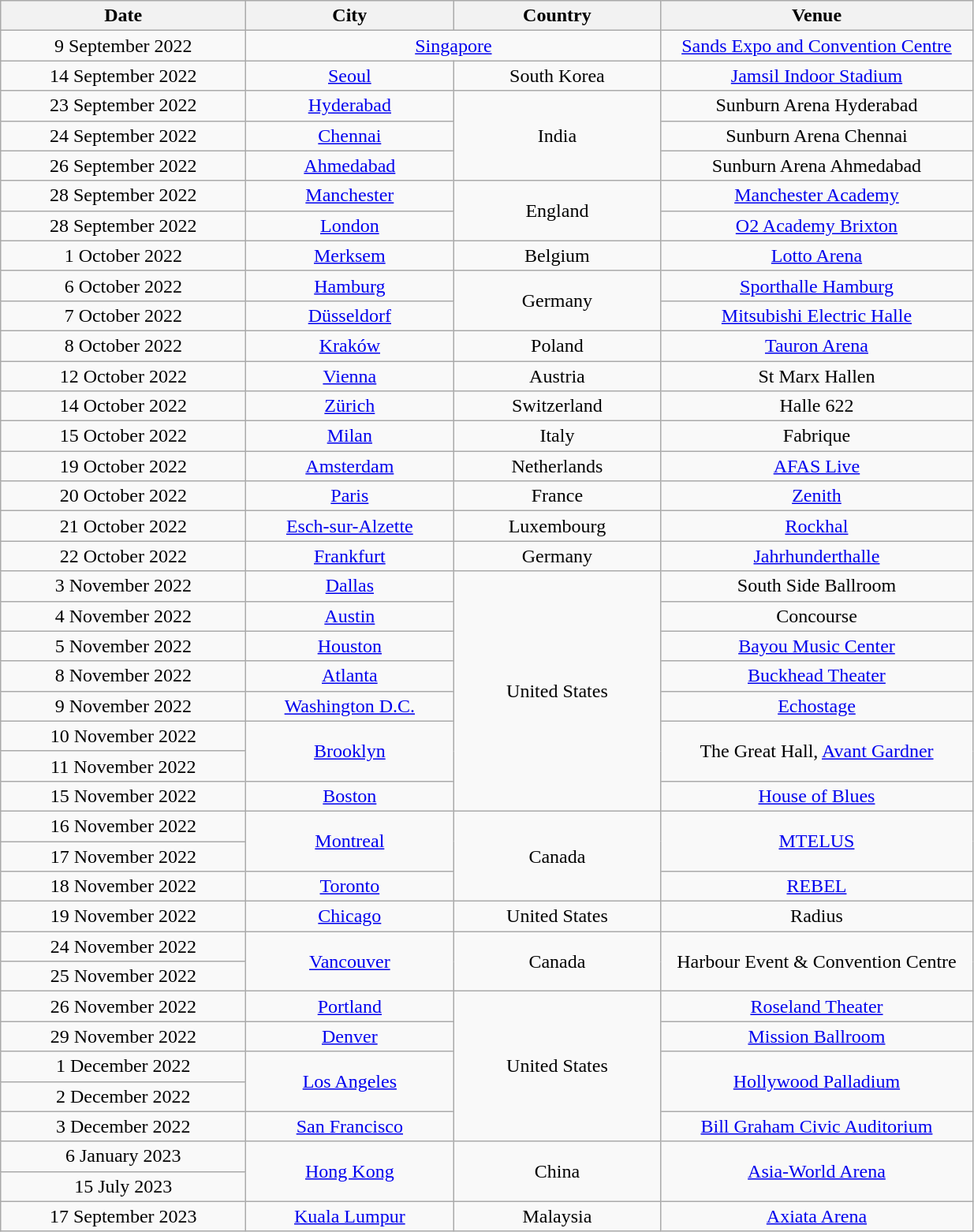<table class="wikitable" style="text-align:center;">
<tr>
<th scope="col" style="width:12.5em;">Date</th>
<th scope="col" style="width:10.5em;">City</th>
<th scope="col" style="width:10.5em;">Country</th>
<th scope="col" style="width:16em;">Venue</th>
</tr>
<tr>
<td>9 September 2022</td>
<td colspan="2"><a href='#'>Singapore</a></td>
<td><a href='#'>Sands Expo and Convention Centre</a></td>
</tr>
<tr>
<td>14 September 2022</td>
<td><a href='#'>Seoul</a></td>
<td>South Korea</td>
<td><a href='#'>Jamsil Indoor Stadium</a></td>
</tr>
<tr>
<td>23 September 2022</td>
<td><a href='#'>Hyderabad</a></td>
<td rowspan="3">India</td>
<td>Sunburn Arena Hyderabad</td>
</tr>
<tr>
<td>24 September 2022</td>
<td><a href='#'>Chennai</a></td>
<td>Sunburn Arena Chennai</td>
</tr>
<tr>
<td>26 September 2022</td>
<td><a href='#'>Ahmedabad</a></td>
<td>Sunburn Arena Ahmedabad</td>
</tr>
<tr>
<td>28 September 2022</td>
<td><a href='#'>Manchester</a></td>
<td rowspan="2">England</td>
<td><a href='#'>Manchester Academy</a></td>
</tr>
<tr>
<td>28 September 2022</td>
<td><a href='#'>London</a></td>
<td><a href='#'>O2 Academy Brixton</a></td>
</tr>
<tr>
<td>1 October 2022</td>
<td><a href='#'>Merksem</a></td>
<td>Belgium</td>
<td><a href='#'>Lotto Arena</a></td>
</tr>
<tr>
<td>6 October 2022</td>
<td><a href='#'>Hamburg</a></td>
<td rowspan="2">Germany</td>
<td><a href='#'>Sporthalle Hamburg</a></td>
</tr>
<tr>
<td>7 October 2022</td>
<td><a href='#'>Düsseldorf</a></td>
<td><a href='#'>Mitsubishi Electric Halle</a></td>
</tr>
<tr>
<td>8 October 2022</td>
<td><a href='#'>Kraków</a></td>
<td>Poland</td>
<td><a href='#'>Tauron Arena</a></td>
</tr>
<tr>
<td>12 October 2022</td>
<td><a href='#'>Vienna</a></td>
<td>Austria</td>
<td>St Marx Hallen</td>
</tr>
<tr>
<td>14 October 2022</td>
<td><a href='#'>Zürich</a></td>
<td>Switzerland</td>
<td>Halle 622</td>
</tr>
<tr>
<td>15 October 2022</td>
<td><a href='#'>Milan</a></td>
<td>Italy</td>
<td>Fabrique</td>
</tr>
<tr>
<td>19 October 2022</td>
<td><a href='#'>Amsterdam</a></td>
<td>Netherlands</td>
<td><a href='#'>AFAS Live</a></td>
</tr>
<tr>
<td>20 October 2022</td>
<td><a href='#'>Paris</a></td>
<td>France</td>
<td><a href='#'>Zenith</a></td>
</tr>
<tr>
<td>21 October 2022</td>
<td><a href='#'>Esch-sur-Alzette</a></td>
<td>Luxembourg</td>
<td><a href='#'>Rockhal</a></td>
</tr>
<tr>
<td>22 October 2022</td>
<td><a href='#'>Frankfurt</a></td>
<td>Germany</td>
<td><a href='#'>Jahrhunderthalle</a></td>
</tr>
<tr>
<td>3 November 2022</td>
<td><a href='#'>Dallas</a></td>
<td rowspan="8">United States</td>
<td>South Side Ballroom</td>
</tr>
<tr>
<td>4 November 2022</td>
<td><a href='#'>Austin</a></td>
<td>Concourse</td>
</tr>
<tr>
<td>5 November 2022</td>
<td><a href='#'>Houston</a></td>
<td><a href='#'>Bayou Music Center</a></td>
</tr>
<tr>
<td>8 November 2022</td>
<td><a href='#'>Atlanta</a></td>
<td><a href='#'>Buckhead Theater</a></td>
</tr>
<tr>
<td>9 November 2022</td>
<td><a href='#'>Washington D.C.</a></td>
<td><a href='#'>Echostage</a></td>
</tr>
<tr>
<td>10 November 2022</td>
<td rowspan="2"><a href='#'>Brooklyn</a></td>
<td rowspan="2">The Great Hall, <a href='#'>Avant Gardner</a></td>
</tr>
<tr>
<td>11 November 2022</td>
</tr>
<tr>
<td>15 November 2022</td>
<td><a href='#'>Boston</a></td>
<td><a href='#'>House of Blues</a></td>
</tr>
<tr>
<td>16 November 2022</td>
<td rowspan="2"><a href='#'>Montreal</a></td>
<td rowspan="3">Canada</td>
<td rowspan="2"><a href='#'>MTELUS</a></td>
</tr>
<tr>
<td>17 November 2022</td>
</tr>
<tr>
<td>18 November 2022</td>
<td><a href='#'>Toronto</a></td>
<td><a href='#'>REBEL</a></td>
</tr>
<tr>
<td>19 November 2022</td>
<td><a href='#'>Chicago</a></td>
<td>United States</td>
<td>Radius</td>
</tr>
<tr>
<td>24 November 2022</td>
<td rowspan="2"><a href='#'>Vancouver</a></td>
<td rowspan="2">Canada</td>
<td rowspan="2">Harbour Event & Convention Centre</td>
</tr>
<tr>
<td>25 November 2022</td>
</tr>
<tr>
<td>26 November 2022</td>
<td><a href='#'>Portland</a></td>
<td rowspan="5">United States</td>
<td><a href='#'>Roseland Theater</a></td>
</tr>
<tr>
<td>29 November 2022</td>
<td><a href='#'>Denver</a></td>
<td><a href='#'>Mission Ballroom</a></td>
</tr>
<tr>
<td>1 December 2022</td>
<td rowspan="2"><a href='#'>Los Angeles</a></td>
<td rowspan="2"><a href='#'>Hollywood Palladium</a></td>
</tr>
<tr>
<td>2 December 2022</td>
</tr>
<tr>
<td>3 December 2022</td>
<td><a href='#'>San Francisco</a></td>
<td><a href='#'>Bill Graham Civic Auditorium</a></td>
</tr>
<tr>
<td>6 January 2023</td>
<td rowspan="2"><a href='#'>Hong Kong</a></td>
<td rowspan="2">China</td>
<td rowspan="2"><a href='#'>Asia-World Arena</a></td>
</tr>
<tr>
<td>15 July 2023</td>
</tr>
<tr>
<td>17 September 2023</td>
<td><a href='#'>Kuala Lumpur</a></td>
<td>Malaysia</td>
<td><a href='#'>Axiata Arena</a></td>
</tr>
</table>
